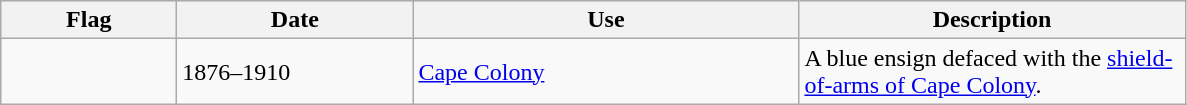<table class="wikitable">
<tr style="background:#efefef;">
<th style="width:110px;">Flag</th>
<th style="width:150px;">Date</th>
<th style="width:250px;">Use</th>
<th style="width:250px;">Description</th>
</tr>
<tr>
<td></td>
<td>1876–1910</td>
<td><a href='#'>Cape Colony</a></td>
<td>A blue ensign defaced with the <a href='#'>shield-of-arms of Cape Colony</a>.</td>
</tr>
</table>
